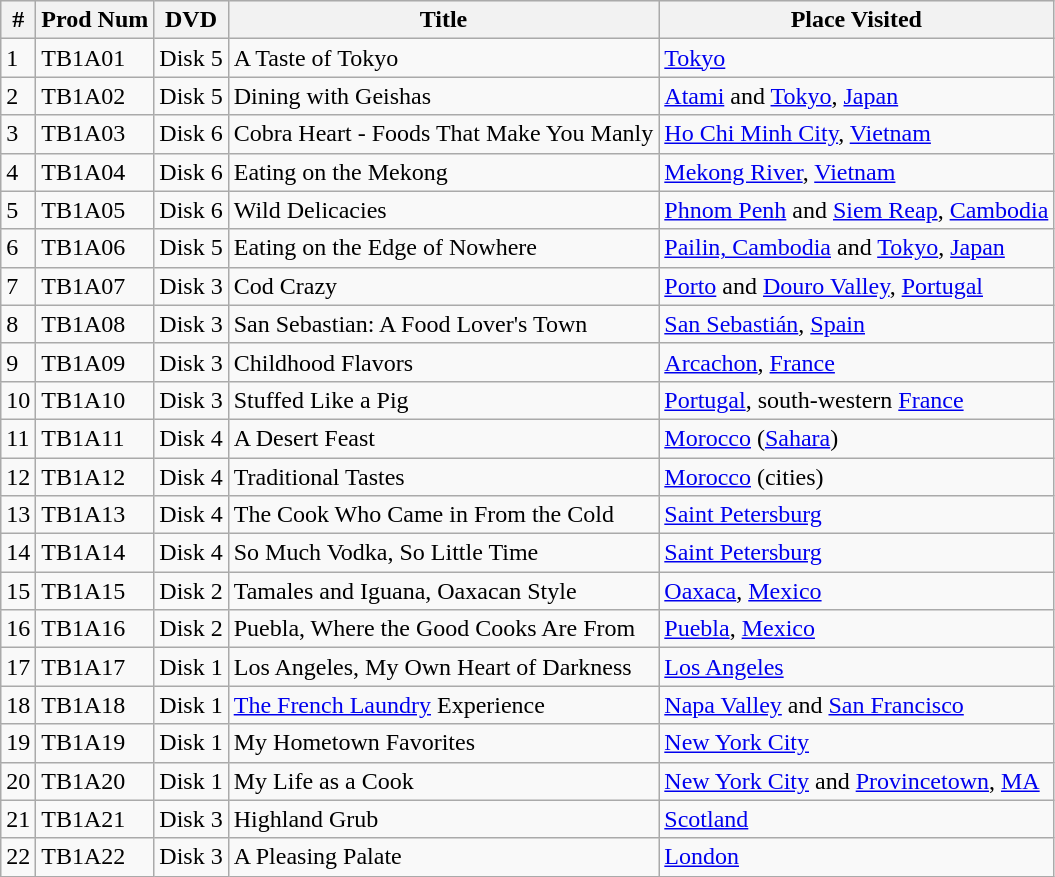<table class="wikitable">
<tr style="background:#EFEFEF">
<th>#</th>
<th><strong>Prod Num</strong></th>
<th><strong>DVD</strong></th>
<th><strong>Title</strong></th>
<th><strong>Place Visited</strong></th>
</tr>
<tr>
<td>1</td>
<td>TB1A01</td>
<td>Disk 5</td>
<td>A Taste of Tokyo</td>
<td><a href='#'>Tokyo</a></td>
</tr>
<tr>
<td>2</td>
<td>TB1A02</td>
<td>Disk 5</td>
<td>Dining with Geishas</td>
<td><a href='#'>Atami</a> and <a href='#'>Tokyo</a>, <a href='#'>Japan</a></td>
</tr>
<tr>
<td>3</td>
<td>TB1A03</td>
<td>Disk 6</td>
<td>Cobra Heart - Foods That Make You Manly</td>
<td><a href='#'>Ho Chi Minh City</a>, <a href='#'>Vietnam</a></td>
</tr>
<tr>
<td>4</td>
<td>TB1A04</td>
<td>Disk 6</td>
<td>Eating on the Mekong</td>
<td><a href='#'>Mekong River</a>, <a href='#'>Vietnam</a></td>
</tr>
<tr>
<td>5</td>
<td>TB1A05</td>
<td>Disk 6</td>
<td>Wild Delicacies</td>
<td><a href='#'>Phnom Penh</a> and <a href='#'>Siem Reap</a>, <a href='#'>Cambodia</a></td>
</tr>
<tr>
<td>6</td>
<td>TB1A06</td>
<td>Disk 5</td>
<td>Eating on the Edge of Nowhere</td>
<td><a href='#'>Pailin, Cambodia</a> and <a href='#'>Tokyo</a>, <a href='#'>Japan</a></td>
</tr>
<tr>
<td>7</td>
<td>TB1A07</td>
<td>Disk 3</td>
<td>Cod Crazy</td>
<td><a href='#'>Porto</a> and <a href='#'>Douro Valley</a>, <a href='#'>Portugal</a></td>
</tr>
<tr>
<td>8</td>
<td>TB1A08</td>
<td>Disk 3</td>
<td>San Sebastian: A Food Lover's Town</td>
<td><a href='#'>San Sebastián</a>, <a href='#'>Spain</a></td>
</tr>
<tr>
<td>9</td>
<td>TB1A09</td>
<td>Disk 3</td>
<td>Childhood Flavors</td>
<td><a href='#'>Arcachon</a>, <a href='#'>France</a></td>
</tr>
<tr>
<td>10</td>
<td>TB1A10</td>
<td>Disk 3</td>
<td>Stuffed Like a Pig</td>
<td><a href='#'>Portugal</a>, south-western <a href='#'>France</a></td>
</tr>
<tr>
<td>11</td>
<td>TB1A11</td>
<td>Disk 4</td>
<td>A Desert Feast</td>
<td><a href='#'>Morocco</a> (<a href='#'>Sahara</a>)</td>
</tr>
<tr>
<td>12</td>
<td>TB1A12</td>
<td>Disk 4</td>
<td>Traditional Tastes</td>
<td><a href='#'>Morocco</a> (cities)</td>
</tr>
<tr>
<td>13</td>
<td>TB1A13</td>
<td>Disk 4</td>
<td>The Cook Who Came in From the Cold</td>
<td><a href='#'>Saint Petersburg</a></td>
</tr>
<tr>
<td>14</td>
<td>TB1A14</td>
<td>Disk 4</td>
<td>So Much Vodka, So Little Time</td>
<td><a href='#'>Saint Petersburg</a></td>
</tr>
<tr>
<td>15</td>
<td>TB1A15</td>
<td>Disk 2</td>
<td>Tamales and Iguana, Oaxacan Style</td>
<td><a href='#'>Oaxaca</a>, <a href='#'>Mexico</a></td>
</tr>
<tr>
<td>16</td>
<td>TB1A16</td>
<td>Disk 2</td>
<td>Puebla, Where the Good Cooks Are From</td>
<td><a href='#'>Puebla</a>, <a href='#'>Mexico</a></td>
</tr>
<tr>
<td>17</td>
<td>TB1A17</td>
<td>Disk 1</td>
<td>Los Angeles, My Own Heart of Darkness</td>
<td><a href='#'>Los Angeles</a></td>
</tr>
<tr>
<td>18</td>
<td>TB1A18</td>
<td>Disk 1</td>
<td><a href='#'>The French Laundry</a> Experience</td>
<td><a href='#'>Napa Valley</a> and <a href='#'>San Francisco</a></td>
</tr>
<tr>
<td>19</td>
<td>TB1A19</td>
<td>Disk 1</td>
<td>My Hometown Favorites</td>
<td><a href='#'>New York City</a></td>
</tr>
<tr>
<td>20</td>
<td>TB1A20</td>
<td>Disk 1</td>
<td>My Life as a Cook</td>
<td><a href='#'>New York City</a> and <a href='#'>Provincetown</a>, <a href='#'>MA</a></td>
</tr>
<tr>
<td>21</td>
<td>TB1A21</td>
<td>Disk 3</td>
<td>Highland Grub</td>
<td><a href='#'>Scotland</a></td>
</tr>
<tr>
<td>22</td>
<td>TB1A22</td>
<td>Disk 3</td>
<td>A Pleasing Palate</td>
<td><a href='#'>London</a></td>
</tr>
</table>
